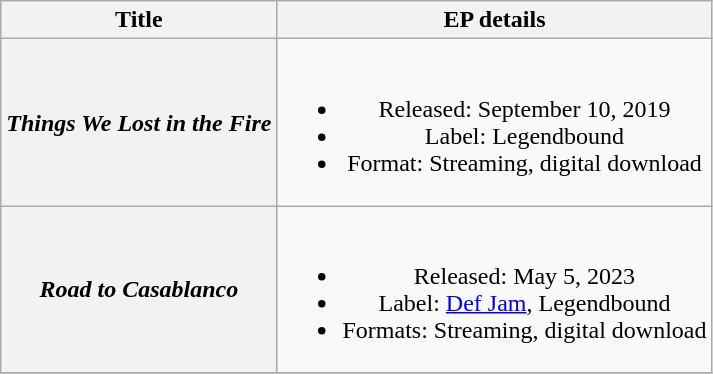<table class="wikitable plainrowheaders" style="text-align:center;">
<tr>
<th scope="col">Title</th>
<th scope="col">EP details</th>
</tr>
<tr>
<th scope="row"><em>Things We Lost in the Fire</em><br><span></span></th>
<td><br><ul><li>Released: September 10, 2019</li><li>Label: Legendbound</li><li>Format: Streaming, digital download</li></ul></td>
</tr>
<tr>
<th scope="row"><em>Road to Casablanco</em></th>
<td><br><ul><li>Released: May 5, 2023</li><li>Label: <a href='#'>Def Jam</a>, Legendbound</li><li>Formats: Streaming, digital download</li></ul></td>
</tr>
<tr>
</tr>
</table>
